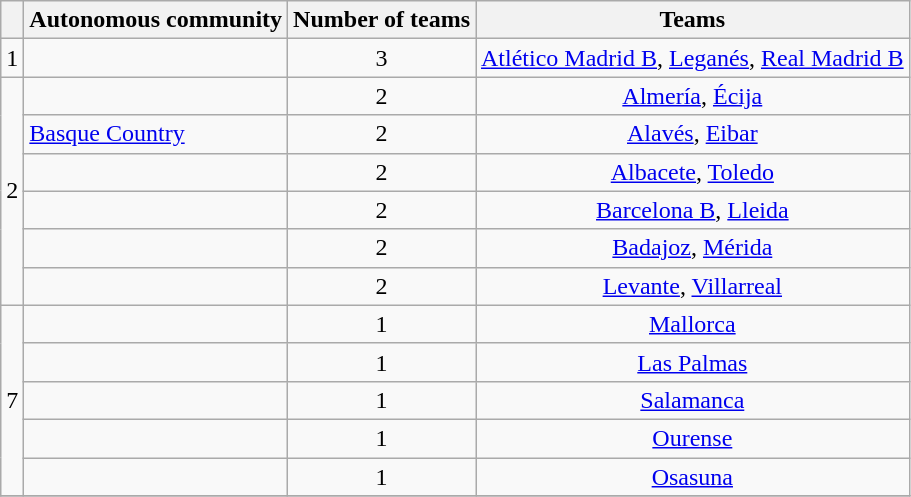<table class="wikitable">
<tr>
<th></th>
<th>Autonomous community</th>
<th>Number of teams</th>
<th>Teams</th>
</tr>
<tr>
<td>1</td>
<td></td>
<td align=center>3</td>
<td align=center><a href='#'>Atlético Madrid B</a>, <a href='#'>Leganés</a>, <a href='#'>Real Madrid B</a></td>
</tr>
<tr>
<td rowspan=6>2</td>
<td></td>
<td align=center>2</td>
<td align=center><a href='#'>Almería</a>, <a href='#'>Écija</a></td>
</tr>
<tr>
<td> <a href='#'>Basque Country</a></td>
<td align=center>2</td>
<td align=center><a href='#'>Alavés</a>, <a href='#'>Eibar</a></td>
</tr>
<tr>
<td></td>
<td align=center>2</td>
<td align=center><a href='#'>Albacete</a>, <a href='#'>Toledo</a></td>
</tr>
<tr>
<td></td>
<td align=center>2</td>
<td align=center><a href='#'>Barcelona B</a>, <a href='#'>Lleida</a></td>
</tr>
<tr>
<td></td>
<td align=center>2</td>
<td align=center><a href='#'>Badajoz</a>, <a href='#'>Mérida</a></td>
</tr>
<tr>
<td></td>
<td align=center>2</td>
<td align=center><a href='#'>Levante</a>, <a href='#'>Villarreal</a></td>
</tr>
<tr>
<td rowspan=5>7</td>
<td></td>
<td align=center>1</td>
<td align=center><a href='#'>Mallorca</a></td>
</tr>
<tr>
<td></td>
<td align=center>1</td>
<td align=center><a href='#'>Las Palmas</a></td>
</tr>
<tr>
<td></td>
<td align=center>1</td>
<td align=center><a href='#'>Salamanca</a></td>
</tr>
<tr>
<td></td>
<td align=center>1</td>
<td align=center><a href='#'>Ourense</a></td>
</tr>
<tr>
<td></td>
<td align=center>1</td>
<td align=center><a href='#'>Osasuna</a></td>
</tr>
<tr>
</tr>
</table>
